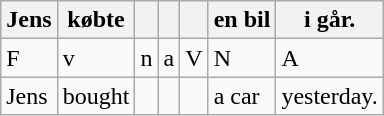<table class="wikitable">
<tr>
<th>Jens</th>
<th>købte</th>
<th></th>
<th></th>
<th></th>
<th>en bil</th>
<th>i går.</th>
</tr>
<tr>
<td>F</td>
<td>v</td>
<td>n</td>
<td>a</td>
<td>V</td>
<td>N</td>
<td>A</td>
</tr>
<tr>
<td>Jens</td>
<td>bought</td>
<td></td>
<td></td>
<td></td>
<td>a car</td>
<td>yesterday.</td>
</tr>
</table>
